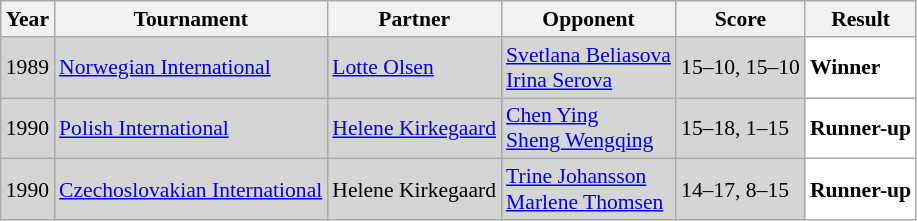<table class="sortable wikitable" style="font-size: 90%;">
<tr>
<th>Year</th>
<th>Tournament</th>
<th>Partner</th>
<th>Opponent</th>
<th>Score</th>
<th>Result</th>
</tr>
<tr style="background:#D5D5D5">
<td align="center">1989</td>
<td align="left"><a href='#'>Norwegian International</a></td>
<td align="left"> <a href='#'>Lotte Olsen</a></td>
<td align="left"> <a href='#'>Svetlana Beliasova</a><br>  <a href='#'>Irina Serova</a></td>
<td align="left">15–10, 15–10</td>
<td style="text-align:left; background:white"> <strong>Winner</strong></td>
</tr>
<tr style="background:#D5D5D5">
<td align="center">1990</td>
<td align="left"><a href='#'>Polish International</a></td>
<td align="left"> <a href='#'>Helene Kirkegaard</a></td>
<td align="left"> <a href='#'>Chen Ying</a><br> <a href='#'>Sheng Wengqing</a></td>
<td align="left">15–18, 1–15</td>
<td style="text-align:left; background:white"> <strong>Runner-up</strong></td>
</tr>
<tr style="background:#D5D5D5">
<td align="center">1990</td>
<td align="left"><a href='#'>Czechoslovakian International</a></td>
<td align="left"> Helene Kirkegaard</td>
<td align="left"> <a href='#'>Trine Johansson</a><br> <a href='#'>Marlene Thomsen</a></td>
<td align="left">14–17, 8–15</td>
<td style="text-align:left; background:white"> <strong>Runner-up</strong></td>
</tr>
</table>
